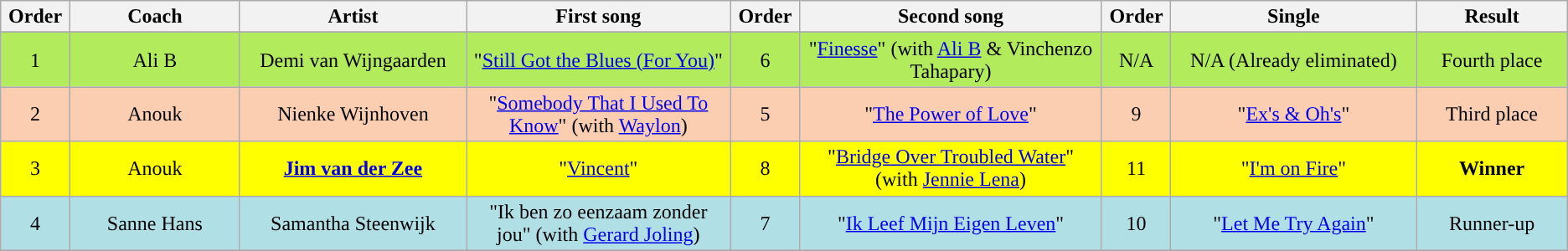<table class="wikitable" style="text-align:center; width:100%%;">
<tr>
<th scope="col" width="02%">Order</th>
<th scope="col" width="09%">Coach</th>
<th scope="col" width="12%">Artist</th>
<th scope="col" width="14%">First song</th>
<th scope="col" width="02%">Order</th>
<th scope="col" width="16%">Second song</th>
<th scope="col" width="02%">Order</th>
<th scope="col" width="13%">Single</th>
<th scope="col" width="08%">Result</th>
</tr>
<tr>
</tr>
<tr>
<td style="background:#B2EC5D">1</td>
<td style="background:#B2EC5D">Ali B</td>
<td style="background:#B2EC5D">Demi van Wijngaarden</td>
<td style="background:#B2EC5D">"<a href='#'>Still Got the Blues (For You)</a>"</td>
<td style="background:#B2EC5D">6</td>
<td style="background:#B2EC5D">"<a href='#'>Finesse</a>" (with <a href='#'>Ali B</a> & Vinchenzo Tahapary)</td>
<td style="background:#B2EC5D">N/A</td>
<td style="background:#B2EC5D">N/A (Already eliminated)</td>
<td style="background:#B2EC5D">Fourth place</td>
</tr>
<tr>
<td style="background:#FBCEB1">2</td>
<td style="background:#FBCEB1">Anouk</td>
<td style="background:#FBCEB1">Nienke Wijnhoven</td>
<td style="background:#FBCEB1">"<a href='#'>Somebody That I Used To Know</a>" (with <a href='#'>Waylon</a>)</td>
<td style="background:#FBCEB1">5</td>
<td style="background:#FBCEB1">"<a href='#'>The Power of Love</a>"</td>
<td style="background:#FBCEB1">9</td>
<td style="background:#FBCEB1">"<a href='#'>Ex's & Oh's</a>"</td>
<td style="background:#FBCEB1">Third place</td>
</tr>
<tr>
<td style="background:yellow">3</td>
<td style="background:yellow">Anouk</td>
<td style="background:yellow"><strong><a href='#'>Jim van der Zee</a></strong></td>
<td style="background:yellow">"<a href='#'>Vincent</a>"</td>
<td style="background:yellow">8</td>
<td style="background:yellow">"<a href='#'>Bridge Over Troubled Water</a>" (with <a href='#'>Jennie Lena</a>)</td>
<td style="background:yellow">11</td>
<td style="background:yellow">"<a href='#'>I'm on Fire</a>"</td>
<td style="background:yellow"><strong>Winner</strong></td>
</tr>
<tr>
<td style="background:#B0E0E6">4</td>
<td style="background:#B0E0E6">Sanne Hans</td>
<td style="background:#B0E0E6">Samantha Steenwijk</td>
<td style="background:#B0E0E6">"Ik ben zo eenzaam zonder jou" (with <a href='#'>Gerard Joling</a>)</td>
<td style="background:#B0E0E6">7</td>
<td style="background:#B0E0E6">"<a href='#'>Ik Leef Mijn Eigen Leven</a>"</td>
<td style="background:#B0E0E6">10</td>
<td style="background:#B0E0E6">"<a href='#'>Let Me Try Again</a>"</td>
<td style="background:#B0E0E6">Runner-up</td>
</tr>
<tr>
</tr>
</table>
